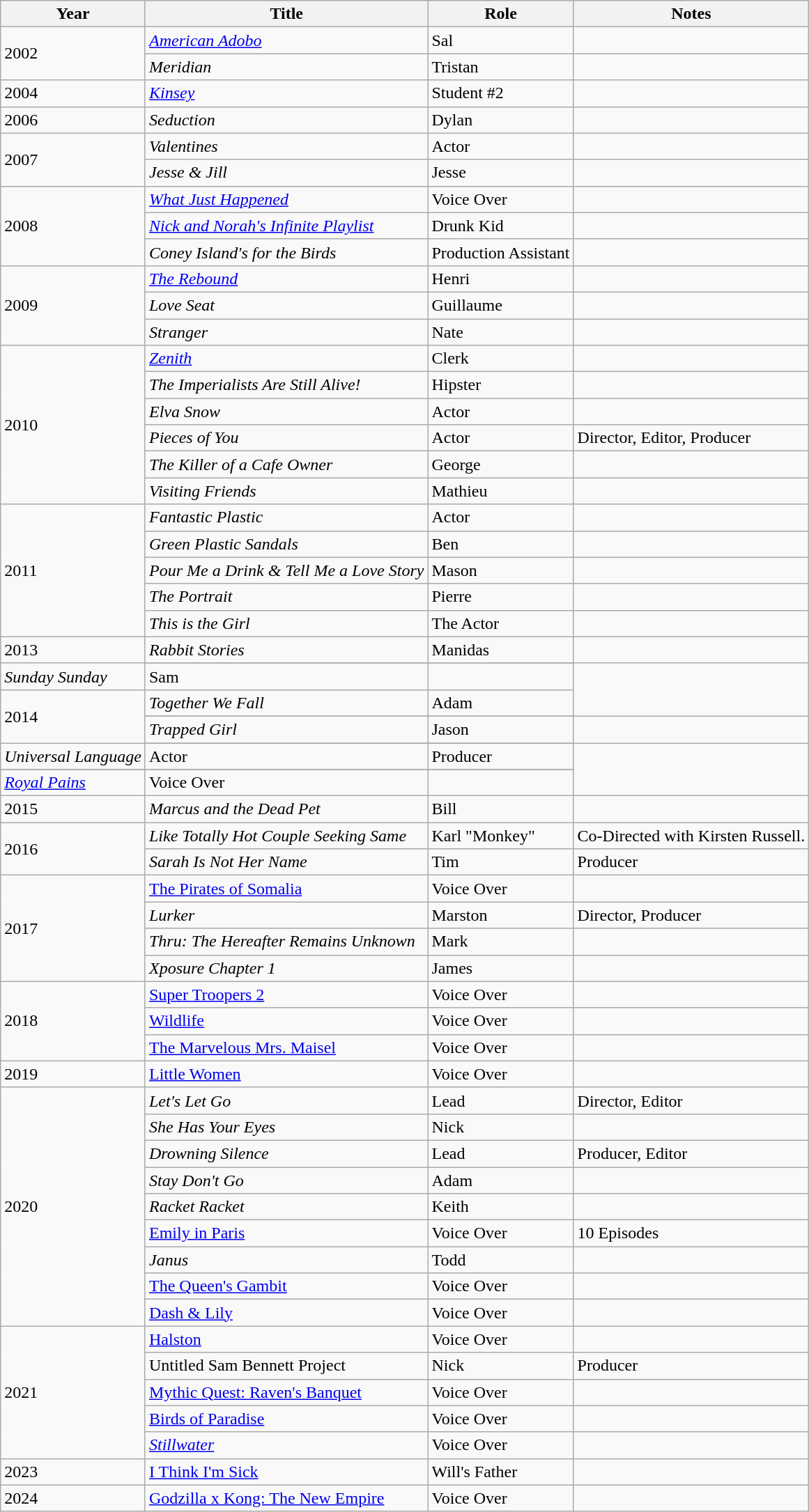<table class="wikitable">
<tr>
<th>Year</th>
<th>Title</th>
<th>Role</th>
<th>Notes</th>
</tr>
<tr>
<td rowspan=2>2002</td>
<td><em><a href='#'>American Adobo</a></em></td>
<td>Sal</td>
<td></td>
</tr>
<tr>
<td><em>Meridian</em></td>
<td>Tristan</td>
<td></td>
</tr>
<tr>
<td>2004</td>
<td><em><a href='#'>Kinsey</a></em></td>
<td>Student #2</td>
<td></td>
</tr>
<tr>
<td>2006</td>
<td><em>Seduction</em></td>
<td>Dylan</td>
<td></td>
</tr>
<tr>
<td rowspan=2>2007</td>
<td><em>Valentines</em></td>
<td>Actor</td>
<td></td>
</tr>
<tr>
<td><em>Jesse & Jill</em></td>
<td>Jesse</td>
<td></td>
</tr>
<tr>
<td rowspan=3>2008</td>
<td><em><a href='#'>What Just Happened</a></em></td>
<td>Voice Over</td>
<td></td>
</tr>
<tr>
<td><em><a href='#'>Nick and Norah's Infinite Playlist</a></em></td>
<td>Drunk Kid</td>
<td></td>
</tr>
<tr>
<td><em>Coney Island's for the Birds</em></td>
<td>Production Assistant</td>
</tr>
<tr>
<td rowspan=3>2009</td>
<td><em><a href='#'>The Rebound</a></em></td>
<td>Henri</td>
<td></td>
</tr>
<tr>
<td><em>Love Seat</em></td>
<td>Guillaume</td>
<td></td>
</tr>
<tr>
<td><em>Stranger</em></td>
<td>Nate</td>
<td></td>
</tr>
<tr>
<td rowspan=6>2010</td>
<td><em><a href='#'>Zenith</a></em></td>
<td>Clerk</td>
<td></td>
</tr>
<tr>
<td><em>The Imperialists Are Still Alive!</em></td>
<td>Hipster</td>
<td></td>
</tr>
<tr>
<td><em>Elva Snow</em></td>
<td>Actor</td>
<td></td>
</tr>
<tr>
<td><em>Pieces of You</em></td>
<td>Actor</td>
<td>Director, Editor, Producer</td>
</tr>
<tr>
<td><em>The Killer of a Cafe Owner</em></td>
<td>George</td>
<td></td>
</tr>
<tr>
<td><em>Visiting Friends</em></td>
<td>Mathieu</td>
<td></td>
</tr>
<tr>
<td rowspan=5>2011</td>
<td><em>Fantastic Plastic</em></td>
<td>Actor</td>
<td></td>
</tr>
<tr>
<td><em>Green Plastic Sandals</em></td>
<td>Ben</td>
<td></td>
</tr>
<tr>
<td><em>Pour Me a Drink & Tell Me a Love Story</em></td>
<td>Mason</td>
<td></td>
</tr>
<tr>
<td><em>The Portrait</em></td>
<td>Pierre</td>
<td></td>
</tr>
<tr>
<td><em>This is the Girl</em></td>
<td>The Actor</td>
<td></td>
</tr>
<tr>
<td rowspan=2>2013</td>
<td><em>Rabbit Stories</em></td>
<td>Manidas</td>
<td></td>
</tr>
<tr>
</tr>
<tr>
<td><em>Sunday Sunday</em></td>
<td>Sam</td>
<td></td>
</tr>
<tr>
<td rowspan=4>2014</td>
<td><em>Together We Fall</em></td>
<td>Adam</td>
</tr>
<tr>
</tr>
<tr>
<td><em>Trapped Girl</em></td>
<td>Jason</td>
<td></td>
</tr>
<tr>
</tr>
<tr>
<td><em>Universal Language</em></td>
<td>Actor</td>
<td>Producer</td>
</tr>
<tr>
</tr>
<tr>
<td><em><a href='#'>Royal Pains</a></em></td>
<td>Voice Over</td>
<td></td>
</tr>
<tr>
<td>2015</td>
<td><em>Marcus and the Dead Pet</em></td>
<td>Bill</td>
<td></td>
</tr>
<tr>
<td rowspan=2>2016</td>
<td><em>Like Totally Hot Couple Seeking Same</em></td>
<td>Karl "Monkey"</td>
<td>Co-Directed with Kirsten Russell.</td>
</tr>
<tr>
<td><em>Sarah Is Not Her Name</em></td>
<td>Tim</td>
<td>Producer</td>
</tr>
<tr>
<td rowspan=4>2017</td>
<td><a href='#'>The Pirates of Somalia</a></td>
<td>Voice Over</td>
<td></td>
</tr>
<tr>
<td><em>Lurker</em></td>
<td>Marston</td>
<td>Director, Producer</td>
</tr>
<tr>
<td><em>Thru: The Hereafter Remains Unknown</em></td>
<td>Mark</td>
<td></td>
</tr>
<tr>
<td><em>Xposure Chapter 1</em></td>
<td>James</td>
<td></td>
</tr>
<tr>
<td rowspan=3>2018</td>
<td><a href='#'>Super Troopers 2</a></td>
<td>Voice Over</td>
<td></td>
</tr>
<tr>
<td><a href='#'>Wildlife</a></td>
<td>Voice Over</td>
<td></td>
</tr>
<tr>
<td><a href='#'>The Marvelous Mrs. Maisel</a></td>
<td>Voice Over</td>
<td></td>
</tr>
<tr>
<td>2019</td>
<td><a href='#'>Little Women</a></td>
<td>Voice Over</td>
<td></td>
</tr>
<tr>
<td rowspan=9>2020</td>
<td><em>Let's Let Go</em></td>
<td>Lead</td>
<td>Director, Editor</td>
</tr>
<tr>
<td><em>She Has Your Eyes</em></td>
<td>Nick</td>
<td></td>
</tr>
<tr>
<td><em>Drowning Silence</em></td>
<td>Lead</td>
<td>Producer, Editor</td>
</tr>
<tr>
<td><em>Stay Don't Go</em></td>
<td>Adam</td>
<td></td>
</tr>
<tr>
<td><em>Racket Racket</em></td>
<td>Keith</td>
<td></td>
</tr>
<tr>
<td><a href='#'>Emily in Paris</a></td>
<td>Voice Over</td>
<td>10 Episodes</td>
</tr>
<tr>
<td><em>Janus</em></td>
<td>Todd</td>
<td></td>
</tr>
<tr>
<td><a href='#'>The Queen's Gambit</a></td>
<td>Voice Over</td>
<td></td>
</tr>
<tr>
<td><a href='#'>Dash & Lily</a></td>
<td>Voice Over</td>
<td></td>
</tr>
<tr>
<td rowspan=5>2021</td>
<td><a href='#'>Halston</a></td>
<td>Voice Over</td>
<td></td>
</tr>
<tr>
<td>Untitled Sam Bennett Project</td>
<td>Nick</td>
<td>Producer</td>
</tr>
<tr>
<td><a href='#'>Mythic Quest: Raven's Banquet</a></td>
<td>Voice Over</td>
<td></td>
</tr>
<tr>
<td><a href='#'>Birds of Paradise</a></td>
<td>Voice Over</td>
<td></td>
</tr>
<tr>
<td><em><a href='#'>Stillwater</a></em></td>
<td>Voice Over</td>
<td></td>
</tr>
<tr>
<td>2023</td>
<td><a href='#'>I Think I'm Sick</a></td>
<td>Will's Father</td>
<td></td>
</tr>
<tr>
<td>2024</td>
<td><a href='#'>Godzilla x Kong: The New Empire</a></td>
<td>Voice Over</td>
<td></td>
</tr>
</table>
